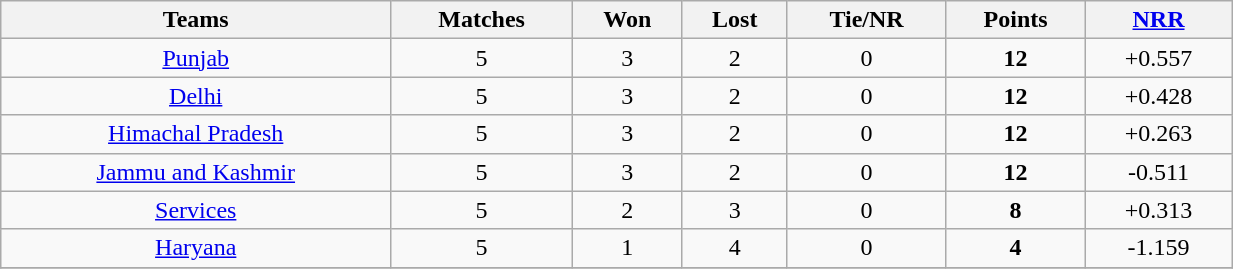<table class="wikitable sortable" style="text-align: center; width:65%">
<tr>
<th>Teams</th>
<th>Matches</th>
<th>Won</th>
<th>Lost</th>
<th>Tie/NR</th>
<th>Points</th>
<th><a href='#'>NRR</a></th>
</tr>
<tr -bgcolor="#ccffcc">
<td><a href='#'>Punjab</a></td>
<td>5</td>
<td>3</td>
<td>2</td>
<td>0</td>
<td><strong>12</strong></td>
<td>+0.557</td>
</tr>
<tr -bgcolor="#ccffcc">
<td><a href='#'>Delhi</a></td>
<td>5</td>
<td>3</td>
<td>2</td>
<td>0</td>
<td><strong>12</strong></td>
<td>+0.428</td>
</tr>
<tr>
<td><a href='#'>Himachal Pradesh</a></td>
<td>5</td>
<td>3</td>
<td>2</td>
<td>0</td>
<td><strong>12</strong></td>
<td>+0.263</td>
</tr>
<tr>
<td><a href='#'>Jammu and Kashmir</a></td>
<td>5</td>
<td>3</td>
<td>2</td>
<td>0</td>
<td><strong>12</strong></td>
<td>-0.511</td>
</tr>
<tr>
<td><a href='#'>Services</a></td>
<td>5</td>
<td>2</td>
<td>3</td>
<td>0</td>
<td><strong>8</strong></td>
<td>+0.313</td>
</tr>
<tr>
<td><a href='#'>Haryana</a></td>
<td>5</td>
<td>1</td>
<td>4</td>
<td>0</td>
<td><strong>4</strong></td>
<td>-1.159</td>
</tr>
<tr>
</tr>
</table>
